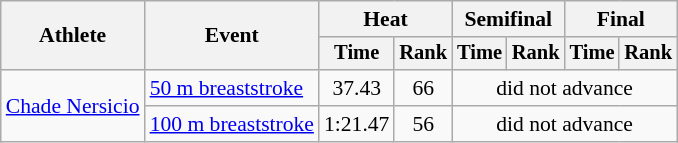<table class=wikitable style="font-size:90%">
<tr>
<th rowspan="2">Athlete</th>
<th rowspan="2">Event</th>
<th colspan="2">Heat</th>
<th colspan="2">Semifinal</th>
<th colspan="2">Final</th>
</tr>
<tr style="font-size:95%">
<th>Time</th>
<th>Rank</th>
<th>Time</th>
<th>Rank</th>
<th>Time</th>
<th>Rank</th>
</tr>
<tr align=center>
<td align=left rowspan=2><a href='#'>Chade Nersicio</a></td>
<td align=left><a href='#'>50 m breaststroke</a></td>
<td>37.43</td>
<td>66</td>
<td colspan=4>did not advance</td>
</tr>
<tr align=center>
<td align=left><a href='#'>100 m breaststroke</a></td>
<td>1:21.47</td>
<td>56</td>
<td colspan=4>did not advance</td>
</tr>
</table>
